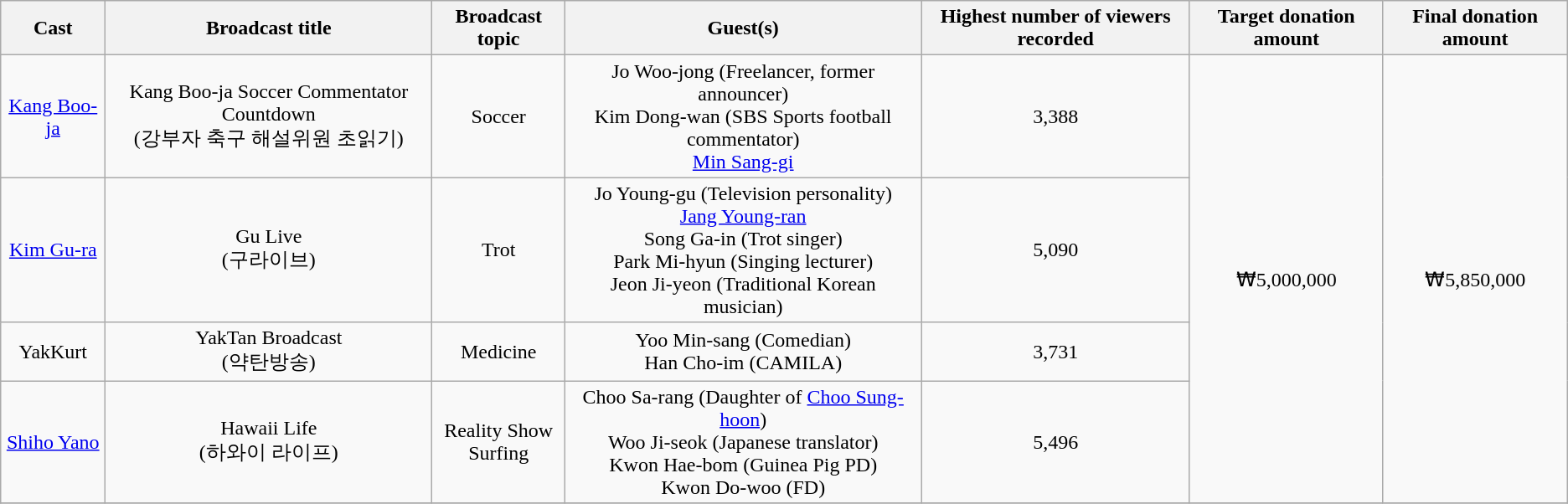<table class="wikitable" style="text-align:center">
<tr>
<th>Cast</th>
<th>Broadcast title</th>
<th>Broadcast topic</th>
<th>Guest(s)</th>
<th>Highest number of viewers recorded</th>
<th>Target donation amount</th>
<th>Final donation amount</th>
</tr>
<tr>
<td><a href='#'>Kang Boo-ja</a></td>
<td>Kang Boo-ja Soccer Commentator Countdown<br>(강부자 축구 해설위원 초읽기)</td>
<td>Soccer</td>
<td>Jo Woo-jong (Freelancer, former announcer)<br>Kim Dong-wan (SBS Sports football commentator)<br><a href='#'>Min Sang-gi</a></td>
<td>3,388</td>
<td rowspan="4">₩5,000,000</td>
<td rowspan="4">₩5,850,000</td>
</tr>
<tr>
<td><a href='#'>Kim Gu-ra</a></td>
<td>Gu Live<br>(구라이브)</td>
<td>Trot</td>
<td>Jo Young-gu (Television personality)<br><a href='#'>Jang Young-ran</a><br>Song Ga-in (Trot singer)<br>Park Mi-hyun (Singing lecturer)<br>Jeon Ji-yeon (Traditional Korean musician)</td>
<td>5,090</td>
</tr>
<tr>
<td>YakKurt</td>
<td>YakTan Broadcast<br>(약탄방송)</td>
<td>Medicine</td>
<td>Yoo Min-sang (Comedian)<br>Han Cho-im (CAMILA)</td>
<td>3,731</td>
</tr>
<tr>
<td><a href='#'>Shiho Yano</a></td>
<td>Hawaii Life<br>(하와이 라이프)</td>
<td>Reality Show<br>Surfing</td>
<td>Choo Sa-rang (Daughter of <a href='#'>Choo Sung-hoon</a>)<br>Woo Ji-seok (Japanese translator)<br>Kwon Hae-bom (Guinea Pig PD)<br>Kwon Do-woo (FD)</td>
<td>5,496</td>
</tr>
<tr>
</tr>
</table>
